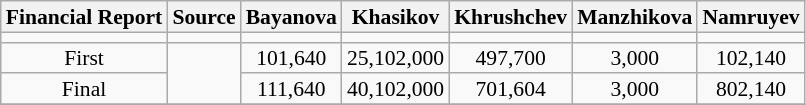<table class="wikitable" style="text-align:center; font-size:90%; line-height:14px">
<tr>
<th>Financial Report</th>
<th>Source</th>
<th>Bayanova</th>
<th>Khasikov</th>
<th>Khrushchev</th>
<th>Manzhikova</th>
<th>Namruyev</th>
</tr>
<tr>
<td></td>
<td></td>
<td bgcolor=></td>
<td bgcolor=></td>
<td bgcolor=></td>
<td bgcolor=></td>
<td bgcolor=></td>
</tr>
<tr align=center>
<td>First</td>
<td rowspan=2></td>
<td>101,640</td>
<td>25,102,000</td>
<td>497,700</td>
<td>3,000</td>
<td>102,140</td>
</tr>
<tr>
<td>Final</td>
<td>111,640</td>
<td>40,102,000</td>
<td>701,604</td>
<td>3,000</td>
<td>802,140</td>
</tr>
<tr>
</tr>
</table>
